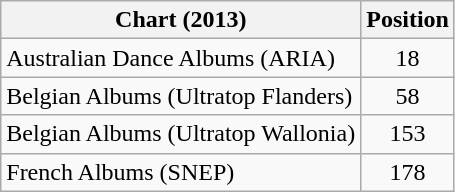<table class="wikitable sortable">
<tr>
<th>Chart (2013)</th>
<th>Position</th>
</tr>
<tr>
<td>Australian Dance Albums (ARIA)</td>
<td align=center>18</td>
</tr>
<tr>
<td>Belgian Albums (Ultratop Flanders)</td>
<td align=center>58</td>
</tr>
<tr>
<td>Belgian Albums (Ultratop Wallonia)</td>
<td align=center>153</td>
</tr>
<tr>
<td>French Albums (SNEP)</td>
<td align=center>178</td>
</tr>
</table>
